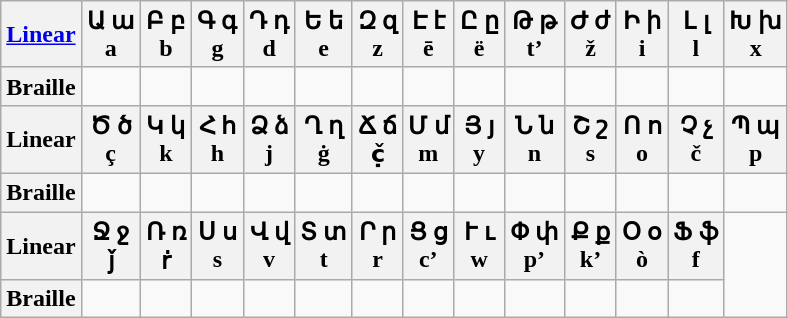<table class="wikitable" style="text-align:center">
<tr>
<th><a href='#'>Linear</a></th>
<th>Ա ա <br>a</th>
<th>Բ բ <br>b</th>
<th>Գ գ <br>g</th>
<th>Դ դ <br>d</th>
<th>Ե ե <br>e</th>
<th>Զ զ <br>z</th>
<th>Է է <br>ē</th>
<th>Ը ը <br>ë</th>
<th>Թ թ <br>t’</th>
<th>Ժ ժ <br>ž</th>
<th>Ի ի <br>i</th>
<th>Լ լ <br>l</th>
<th>Խ խ <br>x</th>
</tr>
<tr>
<th>Braille</th>
<td></td>
<td></td>
<td></td>
<td></td>
<td></td>
<td></td>
<td></td>
<td></td>
<td></td>
<td></td>
<td></td>
<td></td>
<td></td>
</tr>
<tr>
<th>Linear</th>
<th>Ծ ծ <br>ç</th>
<th>Կ կ <br>k</th>
<th>Հ հ <br>h</th>
<th>Ձ ձ <br>j</th>
<th>Ղ ղ <br>ġ</th>
<th>Ճ ճ <br>č̣</th>
<th>Մ մ <br>m</th>
<th>Յ յ <br>y</th>
<th>Ն ն <br>n</th>
<th>Շ շ <br>s</th>
<th>Ո ո <br>o</th>
<th>Չ չ <br>č</th>
<th>Պ պ <br>p</th>
</tr>
<tr>
<th>Braille</th>
<td></td>
<td></td>
<td></td>
<td></td>
<td></td>
<td></td>
<td></td>
<td></td>
<td></td>
<td></td>
<td></td>
<td></td>
<td></td>
</tr>
<tr>
<th>Linear</th>
<th>Ջ ջ <br>ǰ</th>
<th>Ռ ռ <br>ṙ</th>
<th>Ս ս <br>s</th>
<th>Վ վ <br>v</th>
<th>Տ տ <br>t</th>
<th>Ր ր <br>r</th>
<th>Ց ց <br>c’</th>
<th>Ւ ւ <br>w</th>
<th>Փ փ <br>p’</th>
<th>Ք ք <br>k’</th>
<th>Օ օ <br>ò</th>
<th>Ֆ ֆ <br>f</th>
</tr>
<tr>
<th>Braille</th>
<td></td>
<td></td>
<td></td>
<td></td>
<td></td>
<td></td>
<td></td>
<td></td>
<td></td>
<td></td>
<td></td>
<td></td>
</tr>
</table>
